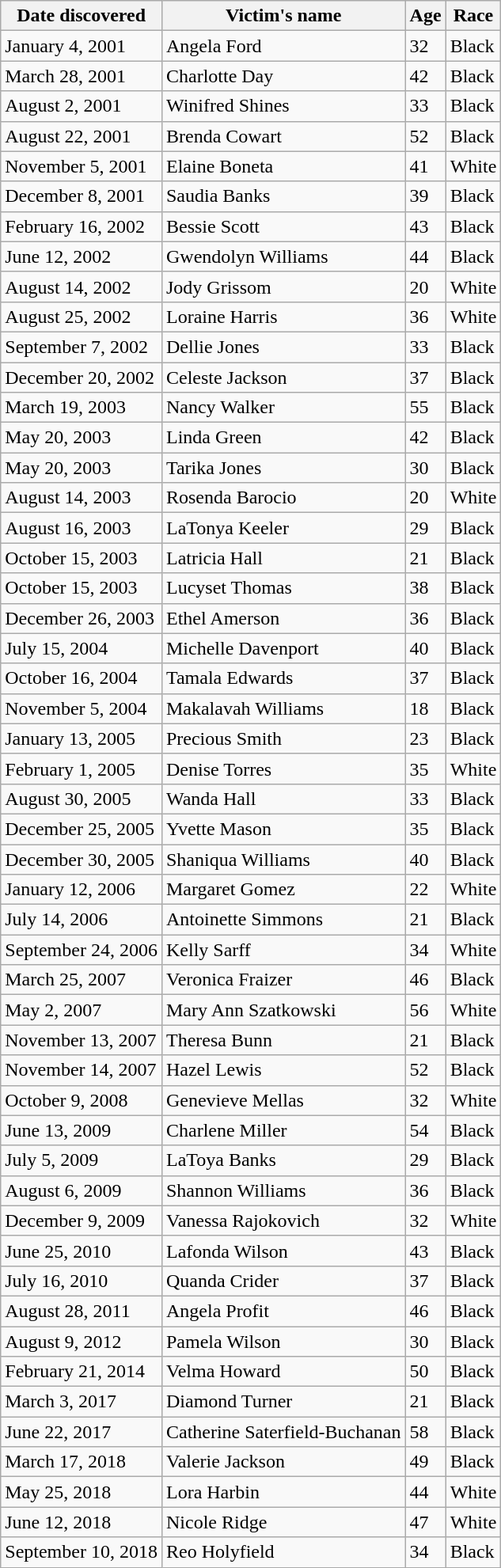<table role="presentation" class="wikitable mw-collapsible mw-collapsed">
<tr>
<th>Date discovered</th>
<th>Victim's name</th>
<th>Age</th>
<th>Race</th>
</tr>
<tr>
<td>January 4, 2001</td>
<td>Angela Ford</td>
<td>32</td>
<td>Black</td>
</tr>
<tr>
<td>March 28, 2001</td>
<td>Charlotte Day</td>
<td>42</td>
<td>Black</td>
</tr>
<tr>
<td>August 2, 2001</td>
<td>Winifred Shines</td>
<td>33</td>
<td>Black</td>
</tr>
<tr>
<td>August 22, 2001</td>
<td>Brenda Cowart</td>
<td>52</td>
<td>Black</td>
</tr>
<tr>
<td>November 5, 2001</td>
<td>Elaine Boneta</td>
<td>41</td>
<td>White</td>
</tr>
<tr>
<td>December 8, 2001</td>
<td>Saudia Banks</td>
<td>39</td>
<td>Black</td>
</tr>
<tr>
<td>February 16, 2002</td>
<td>Bessie Scott</td>
<td>43</td>
<td>Black</td>
</tr>
<tr>
<td>June 12, 2002</td>
<td>Gwendolyn Williams</td>
<td>44</td>
<td>Black</td>
</tr>
<tr>
<td>August 14, 2002</td>
<td>Jody Grissom</td>
<td>20</td>
<td>White</td>
</tr>
<tr>
<td>August 25, 2002</td>
<td>Loraine Harris</td>
<td>36</td>
<td>White</td>
</tr>
<tr>
<td>September 7, 2002</td>
<td>Dellie Jones</td>
<td>33</td>
<td>Black</td>
</tr>
<tr>
<td>December 20, 2002</td>
<td>Celeste Jackson</td>
<td>37</td>
<td>Black</td>
</tr>
<tr>
<td>March 19, 2003</td>
<td>Nancy Walker</td>
<td>55</td>
<td>Black</td>
</tr>
<tr>
<td>May 20, 2003</td>
<td>Linda Green</td>
<td>42</td>
<td>Black</td>
</tr>
<tr>
<td>May 20, 2003</td>
<td>Tarika Jones</td>
<td>30</td>
<td>Black</td>
</tr>
<tr>
<td>August 14, 2003</td>
<td>Rosenda Barocio</td>
<td>20</td>
<td>White</td>
</tr>
<tr>
<td>August 16, 2003</td>
<td>LaTonya Keeler</td>
<td>29</td>
<td>Black</td>
</tr>
<tr>
<td>October 15, 2003</td>
<td>Latricia Hall</td>
<td>21</td>
<td>Black</td>
</tr>
<tr>
<td>October 15, 2003</td>
<td>Lucyset Thomas</td>
<td>38</td>
<td>Black</td>
</tr>
<tr>
<td>December 26, 2003</td>
<td>Ethel Amerson</td>
<td>36</td>
<td>Black</td>
</tr>
<tr>
<td>July 15, 2004</td>
<td>Michelle Davenport</td>
<td>40</td>
<td>Black</td>
</tr>
<tr>
<td>October 16, 2004</td>
<td>Tamala Edwards</td>
<td>37</td>
<td>Black</td>
</tr>
<tr>
<td>November 5, 2004</td>
<td>Makalavah Williams</td>
<td>18</td>
<td>Black</td>
</tr>
<tr>
<td>January 13, 2005</td>
<td>Precious Smith</td>
<td>23</td>
<td>Black</td>
</tr>
<tr>
<td>February 1, 2005</td>
<td>Denise Torres</td>
<td>35</td>
<td>White</td>
</tr>
<tr>
<td>August 30, 2005</td>
<td>Wanda Hall</td>
<td>33</td>
<td>Black</td>
</tr>
<tr>
<td>December 25, 2005</td>
<td>Yvette Mason</td>
<td>35</td>
<td>Black</td>
</tr>
<tr>
<td>December 30, 2005</td>
<td>Shaniqua Williams</td>
<td>40</td>
<td>Black</td>
</tr>
<tr>
<td>January 12, 2006</td>
<td>Margaret Gomez</td>
<td>22</td>
<td>White</td>
</tr>
<tr>
<td>July 14, 2006</td>
<td>Antoinette Simmons</td>
<td>21</td>
<td>Black</td>
</tr>
<tr>
<td>September 24, 2006</td>
<td>Kelly Sarff</td>
<td>34</td>
<td>White</td>
</tr>
<tr>
<td>March 25, 2007</td>
<td>Veronica Fraizer</td>
<td>46</td>
<td>Black</td>
</tr>
<tr>
<td>May 2, 2007</td>
<td>Mary Ann Szatkowski</td>
<td>56</td>
<td>White</td>
</tr>
<tr>
<td>November 13, 2007</td>
<td>Theresa Bunn</td>
<td>21</td>
<td>Black</td>
</tr>
<tr>
<td>November 14, 2007</td>
<td>Hazel Lewis</td>
<td>52</td>
<td>Black</td>
</tr>
<tr>
<td>October 9, 2008</td>
<td>Genevieve Mellas</td>
<td>32</td>
<td>White</td>
</tr>
<tr>
<td>June 13, 2009</td>
<td>Charlene Miller</td>
<td>54</td>
<td>Black</td>
</tr>
<tr>
<td>July 5, 2009</td>
<td>LaToya Banks</td>
<td>29</td>
<td>Black</td>
</tr>
<tr>
<td>August 6, 2009</td>
<td>Shannon Williams</td>
<td>36</td>
<td>Black</td>
</tr>
<tr>
<td>December 9, 2009</td>
<td>Vanessa Rajokovich</td>
<td>32</td>
<td>White</td>
</tr>
<tr>
<td>June 25, 2010</td>
<td>Lafonda Wilson</td>
<td>43</td>
<td>Black</td>
</tr>
<tr>
<td>July 16, 2010</td>
<td>Quanda Crider</td>
<td>37</td>
<td>Black</td>
</tr>
<tr>
<td>August 28, 2011</td>
<td>Angela Profit</td>
<td>46</td>
<td>Black</td>
</tr>
<tr>
<td>August 9, 2012</td>
<td>Pamela Wilson</td>
<td>30</td>
<td>Black</td>
</tr>
<tr>
<td>February 21, 2014</td>
<td>Velma Howard</td>
<td>50</td>
<td>Black</td>
</tr>
<tr>
<td>March 3, 2017</td>
<td>Diamond Turner</td>
<td>21</td>
<td>Black</td>
</tr>
<tr>
<td>June 22, 2017</td>
<td>Catherine Saterfield-Buchanan</td>
<td>58</td>
<td>Black</td>
</tr>
<tr>
<td>March 17, 2018</td>
<td>Valerie Jackson</td>
<td>49</td>
<td>Black</td>
</tr>
<tr>
<td>May 25, 2018</td>
<td>Lora Harbin</td>
<td>44</td>
<td>White</td>
</tr>
<tr>
<td>June 12, 2018</td>
<td>Nicole Ridge</td>
<td>47</td>
<td>White</td>
</tr>
<tr>
<td>September 10, 2018</td>
<td>Reo Holyfield</td>
<td>34</td>
<td>Black</td>
</tr>
</table>
